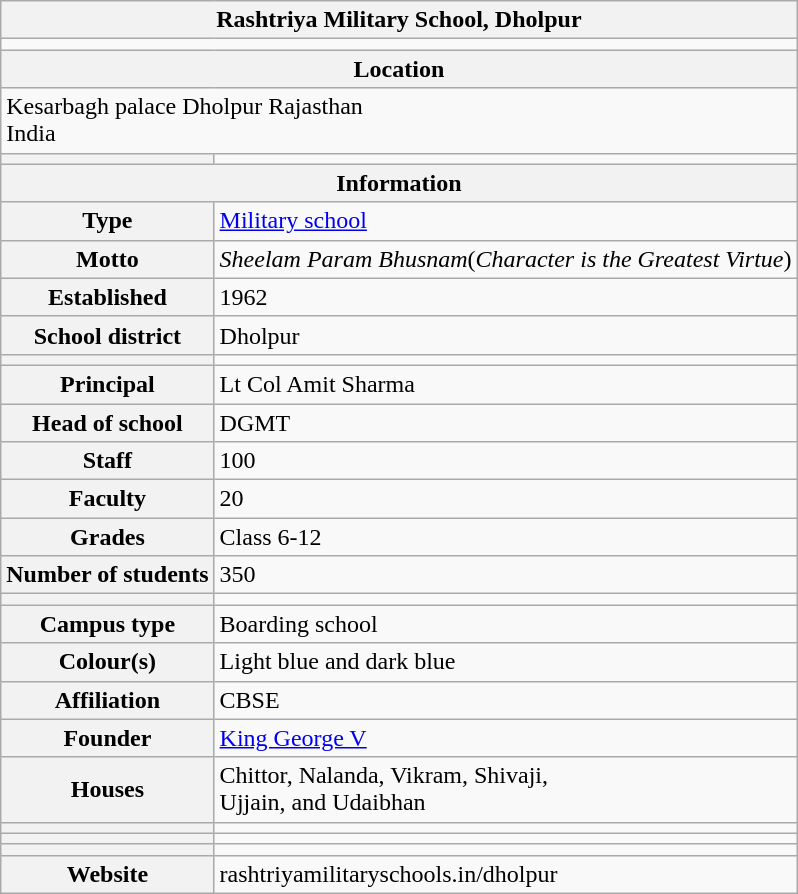<table class="wikitable">
<tr>
<th colspan="2">Rashtriya Military School, Dholpur</th>
</tr>
<tr>
<td colspan="2"></td>
</tr>
<tr>
<th colspan="2">Location</th>
</tr>
<tr>
<td colspan="2">Kesarbagh palace Dholpur Rajasthan<br>India</td>
</tr>
<tr>
<th></th>
<td></td>
</tr>
<tr>
<th colspan="2">Information</th>
</tr>
<tr>
<th>Type</th>
<td><a href='#'>Military school</a></td>
</tr>
<tr>
<th>Motto</th>
<td><em>Sheelam Param Bhusnam</em>(<em>Character is the Greatest Virtue</em>)</td>
</tr>
<tr>
<th>Established</th>
<td>1962</td>
</tr>
<tr>
<th>School district</th>
<td>Dholpur</td>
</tr>
<tr>
<th></th>
<td></td>
</tr>
<tr>
<th>Principal</th>
<td>Lt Col Amit Sharma</td>
</tr>
<tr>
<th>Head of school</th>
<td>DGMT</td>
</tr>
<tr>
<th>Staff</th>
<td>100</td>
</tr>
<tr>
<th>Faculty</th>
<td>20</td>
</tr>
<tr>
<th>Grades</th>
<td>Class 6-12</td>
</tr>
<tr>
<th>Number of students</th>
<td>350</td>
</tr>
<tr>
<th></th>
<td></td>
</tr>
<tr>
<th>Campus type</th>
<td>Boarding school</td>
</tr>
<tr>
<th>Colour(s)</th>
<td>Light blue and dark blue</td>
</tr>
<tr>
<th>Affiliation</th>
<td>CBSE</td>
</tr>
<tr>
<th>Founder</th>
<td><a href='#'>King George V</a></td>
</tr>
<tr>
<th>Houses</th>
<td>Chittor, Nalanda, Vikram, Shivaji,<br>Ujjain, and Udaibhan</td>
</tr>
<tr>
<th></th>
<td></td>
</tr>
<tr>
<th></th>
<td></td>
</tr>
<tr>
<th></th>
<td></td>
</tr>
<tr>
<th>Website</th>
<td>rashtriyamilitaryschools.in/dholpur</td>
</tr>
</table>
